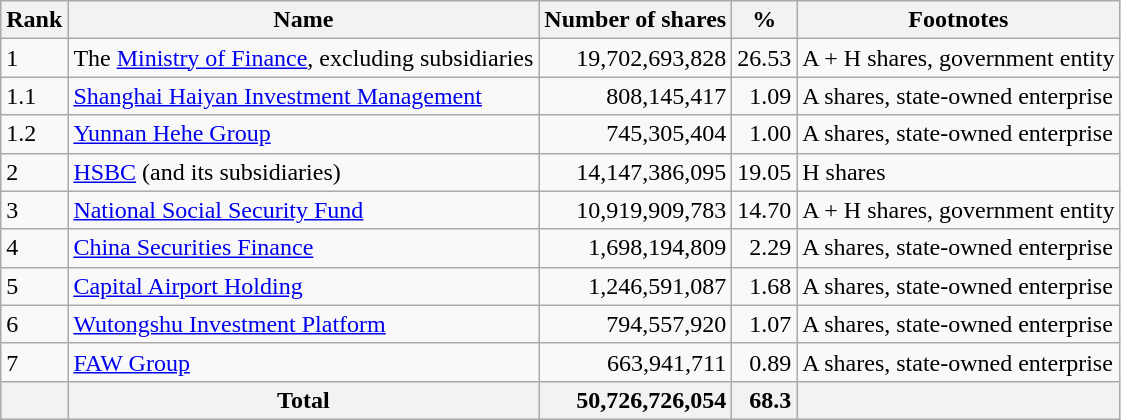<table class="wikitable">
<tr>
<th>Rank</th>
<th>Name</th>
<th>Number of shares</th>
<th>%</th>
<th>Footnotes</th>
</tr>
<tr>
<td>1</td>
<td>The <a href='#'>Ministry of Finance</a>, excluding subsidiaries</td>
<td style="text-align: right;">19,702,693,828</td>
<td style="text-align: right;">26.53</td>
<td>A + H shares, government entity</td>
</tr>
<tr>
<td>1.1</td>
<td><a href='#'>Shanghai Haiyan Investment Management</a></td>
<td style="text-align: right;">808,145,417</td>
<td style="text-align: right;">1.09</td>
<td>A shares, state-owned enterprise</td>
</tr>
<tr>
<td>1.2</td>
<td><a href='#'>Yunnan Hehe Group</a></td>
<td style="text-align: right;">745,305,404</td>
<td style="text-align: right;">1.00</td>
<td>A shares, state-owned enterprise</td>
</tr>
<tr>
<td>2</td>
<td><a href='#'>HSBC</a> (and its subsidiaries)</td>
<td style="text-align: right;">14,147,386,095</td>
<td style="text-align: right;">19.05</td>
<td>H shares</td>
</tr>
<tr>
<td>3</td>
<td><a href='#'>National Social Security Fund</a></td>
<td style="text-align: right;">10,919,909,783</td>
<td style="text-align: right;">14.70</td>
<td>A + H shares, government entity</td>
</tr>
<tr>
<td>4</td>
<td><a href='#'>China Securities Finance</a></td>
<td style="text-align: right;">1,698,194,809</td>
<td style="text-align: right;">2.29</td>
<td>A shares, state-owned enterprise</td>
</tr>
<tr>
<td>5</td>
<td><a href='#'>Capital Airport Holding</a></td>
<td style="text-align: right;">1,246,591,087</td>
<td style="text-align: right;">1.68</td>
<td>A shares, state-owned enterprise</td>
</tr>
<tr>
<td>6</td>
<td><a href='#'>Wutongshu Investment Platform</a></td>
<td style="text-align: right;">794,557,920</td>
<td style="text-align: right;">1.07</td>
<td>A shares, state-owned enterprise</td>
</tr>
<tr>
<td>7</td>
<td><a href='#'>FAW Group</a></td>
<td style="text-align: right;">663,941,711</td>
<td style="text-align: right;">0.89</td>
<td>A shares, state-owned enterprise</td>
</tr>
<tr>
<th></th>
<th>Total</th>
<th style="text-align: right;">50,726,726,054</th>
<th style="text-align: right;">68.3</th>
<th></th>
</tr>
</table>
